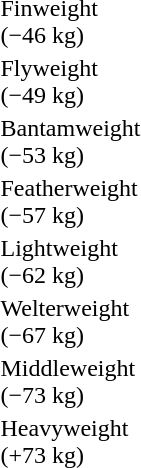<table>
<tr>
<td rowspan=2>Finweight <br>(−46 kg) </td>
<td rowspan=2></td>
<td rowspan=2></td>
<td></td>
</tr>
<tr>
<td></td>
</tr>
<tr>
<td rowspan=2>Flyweight<br>(−49 kg) </td>
<td rowspan=2></td>
<td rowspan=2></td>
<td></td>
</tr>
<tr>
<td></td>
</tr>
<tr>
<td rowspan=2>Bantamweight<br>(−53 kg) </td>
<td rowspan=2></td>
<td rowspan=2></td>
<td></td>
</tr>
<tr>
<td></td>
</tr>
<tr>
<td rowspan=2>Featherweight<br>(−57 kg) </td>
<td rowspan=2></td>
<td rowspan=2></td>
<td></td>
</tr>
<tr>
<td></td>
</tr>
<tr>
<td rowspan=2>Lightweight<br>(−62 kg) </td>
<td rowspan=2></td>
<td rowspan=2></td>
<td></td>
</tr>
<tr>
<td></td>
</tr>
<tr>
<td rowspan=2>Welterweight<br>(−67 kg) </td>
<td rowspan=2></td>
<td rowspan=2></td>
<td></td>
</tr>
<tr>
<td></td>
</tr>
<tr>
<td rowspan=2>Middleweight<br>(−73 kg) </td>
<td rowspan=2></td>
<td rowspan=2></td>
<td></td>
</tr>
<tr>
<td></td>
</tr>
<tr>
<td rowspan=2>Heavyweight<br>(+73 kg) </td>
<td rowspan=2></td>
<td rowspan=2></td>
<td></td>
</tr>
<tr>
<td></td>
</tr>
</table>
